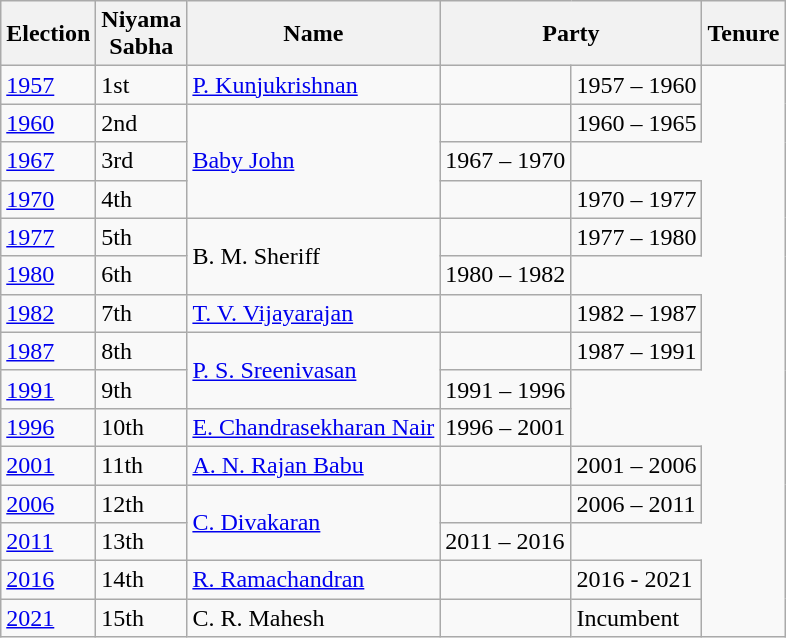<table class="wikitable sortable">
<tr>
<th>Election</th>
<th>Niyama<br>Sabha</th>
<th>Name</th>
<th colspan=2>Party</th>
<th>Tenure</th>
</tr>
<tr>
<td><a href='#'>1957</a></td>
<td>1st</td>
<td><a href='#'>P. Kunjukrishnan</a></td>
<td></td>
<td>1957 – 1960</td>
</tr>
<tr>
<td><a href='#'>1960</a></td>
<td>2nd</td>
<td rowspan="3"><a href='#'>Baby John</a></td>
<td></td>
<td>1960 – 1965</td>
</tr>
<tr>
<td><a href='#'>1967</a></td>
<td>3rd</td>
<td>1967 – 1970</td>
</tr>
<tr>
<td><a href='#'>1970</a></td>
<td>4th</td>
<td></td>
<td>1970 – 1977</td>
</tr>
<tr>
<td><a href='#'>1977</a></td>
<td>5th</td>
<td rowspan="2">B. M. Sheriff</td>
<td></td>
<td>1977 – 1980</td>
</tr>
<tr>
<td><a href='#'>1980</a></td>
<td>6th</td>
<td>1980 – 1982</td>
</tr>
<tr>
<td><a href='#'>1982</a></td>
<td>7th</td>
<td><a href='#'>T. V. Vijayarajan</a></td>
<td></td>
<td>1982 – 1987</td>
</tr>
<tr>
<td><a href='#'>1987</a></td>
<td>8th</td>
<td rowspan="2"><a href='#'>P. S. Sreenivasan</a></td>
<td></td>
<td>1987 – 1991</td>
</tr>
<tr>
<td><a href='#'>1991</a></td>
<td>9th</td>
<td>1991 – 1996</td>
</tr>
<tr>
<td><a href='#'>1996</a></td>
<td>10th</td>
<td><a href='#'>E. Chandrasekharan Nair</a></td>
<td>1996 – 2001</td>
</tr>
<tr>
<td><a href='#'>2001</a></td>
<td>11th</td>
<td><a href='#'>A. N. Rajan Babu</a></td>
<td></td>
<td>2001 – 2006</td>
</tr>
<tr>
<td><a href='#'>2006</a></td>
<td>12th</td>
<td rowspan="2"><a href='#'>C. Divakaran</a></td>
<td></td>
<td>2006 – 2011</td>
</tr>
<tr>
<td><a href='#'>2011</a></td>
<td>13th</td>
<td>2011 – 2016</td>
</tr>
<tr>
<td><a href='#'>2016</a></td>
<td>14th</td>
<td><a href='#'>R. Ramachandran</a></td>
<td></td>
<td>2016 - 2021</td>
</tr>
<tr>
<td><a href='#'>2021</a></td>
<td>15th</td>
<td>C. R. Mahesh</td>
<td></td>
<td>Incumbent</td>
</tr>
</table>
